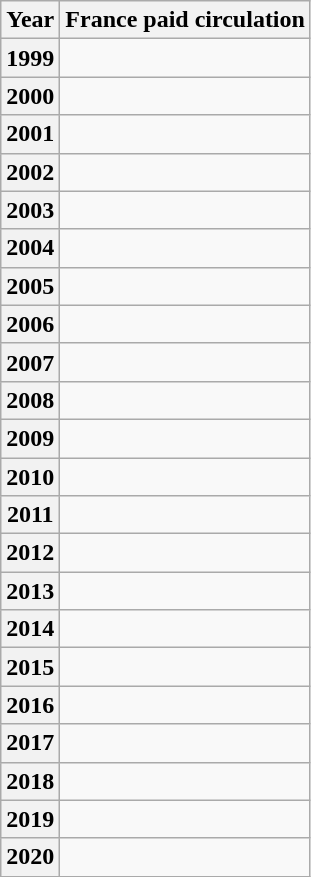<table class="wikitable" align="center">
<tr>
<th>Year</th>
<th>France paid circulation</th>
</tr>
<tr>
<th>1999</th>
<td></td>
</tr>
<tr>
<th>2000</th>
<td></td>
</tr>
<tr>
<th>2001</th>
<td></td>
</tr>
<tr>
<th>2002</th>
<td></td>
</tr>
<tr>
<th>2003</th>
<td></td>
</tr>
<tr>
<th>2004</th>
<td></td>
</tr>
<tr>
<th>2005</th>
<td></td>
</tr>
<tr>
<th>2006</th>
<td></td>
</tr>
<tr>
<th>2007</th>
<td></td>
</tr>
<tr>
<th>2008</th>
<td></td>
</tr>
<tr>
<th>2009</th>
<td></td>
</tr>
<tr>
<th>2010</th>
<td></td>
</tr>
<tr>
<th>2011</th>
<td></td>
</tr>
<tr>
<th>2012</th>
<td></td>
</tr>
<tr>
<th>2013</th>
<td></td>
</tr>
<tr>
<th>2014</th>
<td></td>
</tr>
<tr>
<th>2015</th>
<td></td>
</tr>
<tr>
<th>2016</th>
<td></td>
</tr>
<tr>
<th>2017</th>
<td></td>
</tr>
<tr>
<th>2018</th>
<td></td>
</tr>
<tr>
<th>2019</th>
<td></td>
</tr>
<tr>
<th>2020</th>
<td></td>
</tr>
</table>
